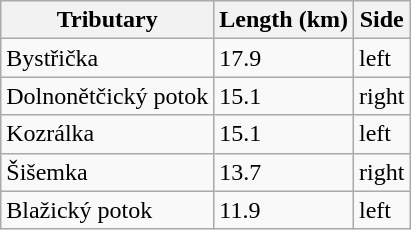<table class="wikitable">
<tr>
<th>Tributary</th>
<th>Length (km)</th>
<th>Side</th>
</tr>
<tr>
<td>Bystřička</td>
<td>17.9</td>
<td>left</td>
</tr>
<tr>
<td>Dolnonětčický potok</td>
<td>15.1</td>
<td>right</td>
</tr>
<tr>
<td>Kozrálka</td>
<td>15.1</td>
<td>left</td>
</tr>
<tr>
<td>Šišemka</td>
<td>13.7</td>
<td>right</td>
</tr>
<tr>
<td>Blažický potok</td>
<td>11.9</td>
<td>left</td>
</tr>
</table>
